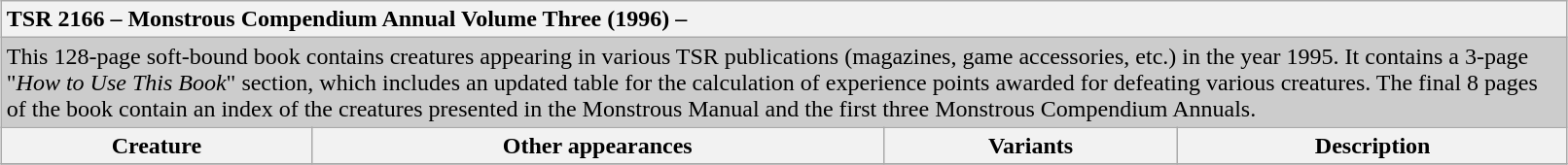<table class="wikitable collapsible" style="margin:15px; width:85%;">
<tr>
<th colspan="5" style="text-align:left">TSR 2166 – Monstrous Compendium Annual Volume Three (1996) – </th>
</tr>
<tr style="background:#ccc;">
<td colspan="5">This 128-page soft-bound book contains creatures appearing in various TSR publications (magazines, game accessories, etc.) in the year 1995. It contains a 3-page "<em>How to Use This Book</em>" section, which includes an updated table for the calculation of experience points awarded for defeating various creatures. The final 8 pages of the book contain an index of the creatures presented in the Monstrous Manual and the first three Monstrous Compendium Annuals.</td>
</tr>
<tr>
<th>Creature</th>
<th>Other appearances</th>
<th>Variants</th>
<th>Description</th>
</tr>
<tr>
</tr>
</table>
